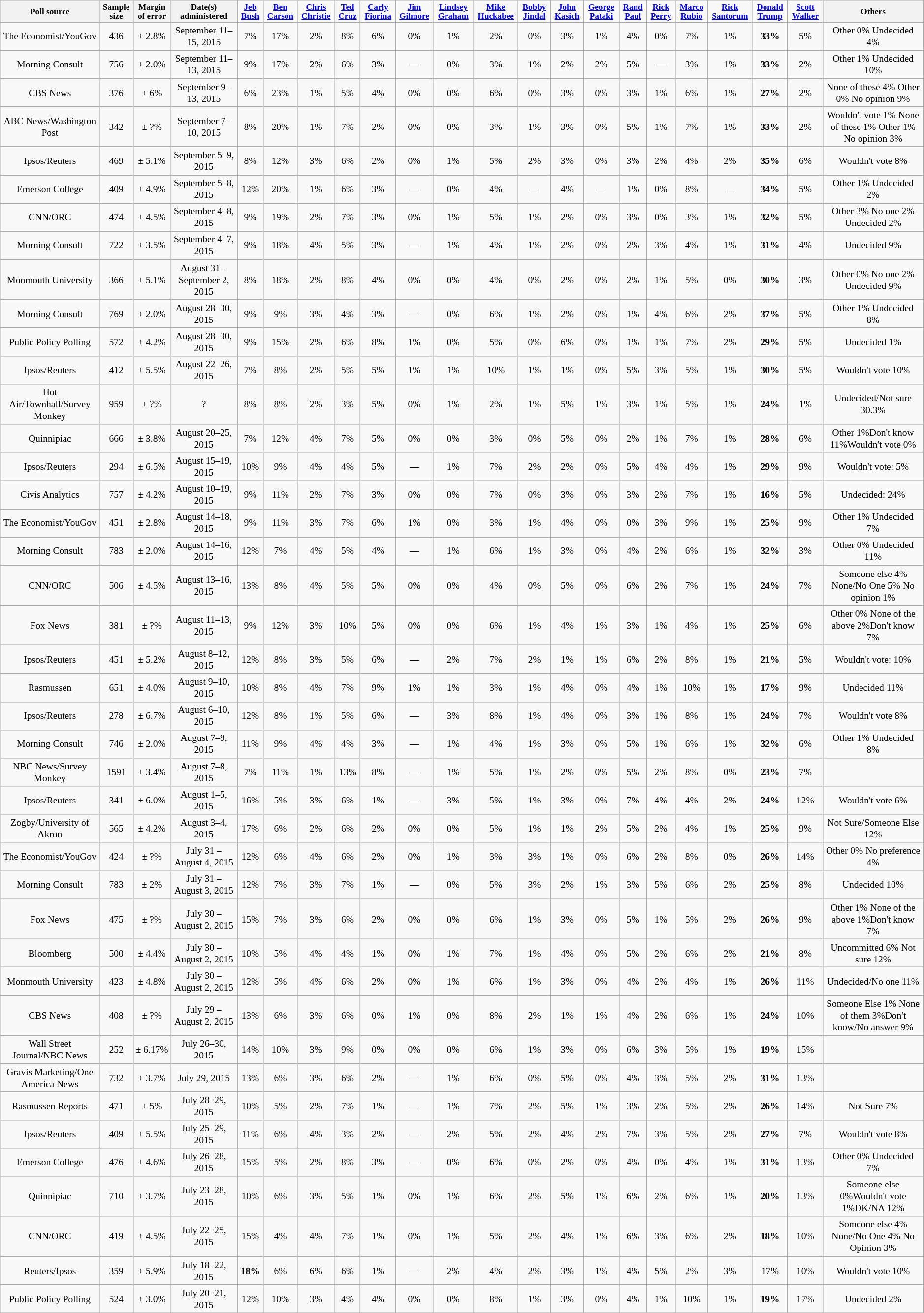<table class="wikitable" style="text-align:center;font-size:small;">
<tr>
<th style="font-size:88%">Poll source</th>
<th style="font-size:88%">Sample size</th>
<th style="font-size:88%">Margin of error</th>
<th style="font-size:88%">Date(s) administered</th>
<td style="font-size:88%"><strong><a href='#'>Jeb Bush</a></strong></td>
<td style="font-size:88%"><strong><a href='#'>Ben Carson</a></strong></td>
<td style="font-size:88%"><strong><a href='#'>Chris Christie</a></strong></td>
<td style="font-size:88%"><strong><a href='#'>Ted Cruz</a></strong></td>
<td style="font-size:88%"><strong><a href='#'>Carly Fiorina</a></strong></td>
<td style="font-size:88%"><strong><a href='#'>Jim Gilmore</a></strong></td>
<td style="font-size:88%"><strong><a href='#'>Lindsey Graham</a></strong></td>
<td style="font-size:88%"><strong><a href='#'>Mike Huckabee</a></strong></td>
<td style="font-size:88%"><strong><a href='#'>Bobby Jindal</a></strong></td>
<td style="font-size:88%"><strong><a href='#'>John Kasich</a></strong></td>
<td style="font-size:88%"><strong><a href='#'>George Pataki</a></strong></td>
<td style="font-size:88%"><strong><a href='#'>Rand Paul</a></strong></td>
<td style="font-size:88%"><strong><a href='#'>Rick Perry</a></strong></td>
<td style="font-size:88%"><strong><a href='#'>Marco Rubio</a></strong></td>
<td style="font-size:88%"><strong><a href='#'>Rick Santorum</a></strong></td>
<td style="font-size:88%"><strong><a href='#'>Donald Trump</a></strong></td>
<td style="font-size:88%"><strong><a href='#'>Scott Walker</a></strong></td>
<th style="font-size:88%">Others</th>
</tr>
<tr>
<td>The Economist/YouGov</td>
<td>436</td>
<td>± 2.8%</td>
<td>September 11–15, 2015</td>
<td>7%</td>
<td>17%</td>
<td>2%</td>
<td>8%</td>
<td>6%</td>
<td>0%</td>
<td>1%</td>
<td>2%</td>
<td>0%</td>
<td>3%</td>
<td>1%</td>
<td>4%</td>
<td>0%</td>
<td>7%</td>
<td>1%</td>
<td><strong>33%</strong></td>
<td>5%</td>
<td>Other 0% Undecided 4%</td>
</tr>
<tr>
<td>Morning Consult</td>
<td>756</td>
<td>± 2.0%</td>
<td>September 11–13, 2015</td>
<td>9%</td>
<td>17%</td>
<td>2%</td>
<td>6%</td>
<td>3%</td>
<td>—</td>
<td>0%</td>
<td>3%</td>
<td>1%</td>
<td>2%</td>
<td>2%</td>
<td>5%</td>
<td>—</td>
<td>3%</td>
<td>1%</td>
<td><strong>33%</strong></td>
<td>2%</td>
<td>Other 1% Undecided 10%</td>
</tr>
<tr>
<td>CBS News</td>
<td>376</td>
<td>± 6%</td>
<td>September 9–13, 2015</td>
<td>6%</td>
<td>23%</td>
<td>1%</td>
<td>5%</td>
<td>4%</td>
<td>0%</td>
<td>0%</td>
<td>6%</td>
<td>0%</td>
<td>3%</td>
<td>0%</td>
<td>3%</td>
<td>1%</td>
<td>6%</td>
<td>1%</td>
<td><strong>27%</strong></td>
<td>2%</td>
<td>None of these 4% Other 0% No opinion 9%</td>
</tr>
<tr>
<td>ABC News/Washington Post</td>
<td>342</td>
<td>± ?%</td>
<td>September 7–10, 2015</td>
<td>8%</td>
<td>20%</td>
<td>1%</td>
<td>7%</td>
<td>2%</td>
<td>0%</td>
<td>0%</td>
<td>3%</td>
<td>1%</td>
<td>3%</td>
<td>0%</td>
<td>5%</td>
<td>1%</td>
<td>7%</td>
<td>1%</td>
<td><strong>33%</strong></td>
<td>2%</td>
<td>Wouldn't vote 1% None of these 1% Other 1% No opinion 3%</td>
</tr>
<tr>
<td>Ipsos/Reuters</td>
<td>469</td>
<td>± 5.1%</td>
<td>September 5–9, 2015</td>
<td>8%</td>
<td>12%</td>
<td>3%</td>
<td>6%</td>
<td>2%</td>
<td>0%</td>
<td>1%</td>
<td>5%</td>
<td>2%</td>
<td>3%</td>
<td>0%</td>
<td>3%</td>
<td>2%</td>
<td>4%</td>
<td>2%</td>
<td><strong>35%</strong></td>
<td>6%</td>
<td>Wouldn't vote 8%</td>
</tr>
<tr>
<td>Emerson College</td>
<td>409</td>
<td>± 4.9%</td>
<td>September 5–8, 2015</td>
<td>12%</td>
<td>20%</td>
<td>1%</td>
<td>6%</td>
<td>3%</td>
<td>—</td>
<td>0%</td>
<td>4%</td>
<td>—</td>
<td>4%</td>
<td>—</td>
<td>1%</td>
<td>0%</td>
<td>8%</td>
<td>—</td>
<td><strong>34%</strong></td>
<td>5%</td>
<td>Other 1% Undecided 2%</td>
</tr>
<tr>
<td>CNN/ORC</td>
<td>474</td>
<td>± 4.5%</td>
<td>September 4–8, 2015</td>
<td>9%</td>
<td>19%</td>
<td>2%</td>
<td>7%</td>
<td>3%</td>
<td>0%</td>
<td>1%</td>
<td>5%</td>
<td>1%</td>
<td>2%</td>
<td>0%</td>
<td>3%</td>
<td>0%</td>
<td>3%</td>
<td>1%</td>
<td><strong>32%</strong></td>
<td>5%</td>
<td>Other 3% No one 2% Undecided 2%</td>
</tr>
<tr>
<td>Morning Consult</td>
<td>722</td>
<td>± 3.5%</td>
<td>September 4–7, 2015</td>
<td>9%</td>
<td>18%</td>
<td>4%</td>
<td>5%</td>
<td>3%</td>
<td>—</td>
<td>1%</td>
<td>4%</td>
<td>1%</td>
<td>2%</td>
<td>0%</td>
<td>2%</td>
<td>3%</td>
<td>4%</td>
<td>1%</td>
<td><strong>31%</strong></td>
<td>4%</td>
<td>Undecided 9%</td>
</tr>
<tr>
<td>Monmouth University</td>
<td>366</td>
<td>± 5.1%</td>
<td>August 31 – September 2, 2015</td>
<td>8%</td>
<td>18%</td>
<td>2%</td>
<td>8%</td>
<td>4%</td>
<td>0%</td>
<td>0%</td>
<td>4%</td>
<td>0%</td>
<td>2%</td>
<td>0%</td>
<td>2%</td>
<td>1%</td>
<td>5%</td>
<td>0%</td>
<td><strong>30%</strong></td>
<td>3%</td>
<td>Other 0% No one 2% Undecided 9%</td>
</tr>
<tr>
<td>Morning Consult</td>
<td>769</td>
<td>± 2.0%</td>
<td>August 28–30, 2015</td>
<td>9%</td>
<td>9%</td>
<td>3%</td>
<td>4%</td>
<td>3%</td>
<td>—</td>
<td>0%</td>
<td>6%</td>
<td>1%</td>
<td>2%</td>
<td>0%</td>
<td>1%</td>
<td>4%</td>
<td>6%</td>
<td>2%</td>
<td><strong>37%</strong></td>
<td>5%</td>
<td>Other 1% Undecided 8%</td>
</tr>
<tr>
<td>Public Policy Polling</td>
<td>572</td>
<td>± 4.2%</td>
<td>August 28–30, 2015</td>
<td>9%</td>
<td>15%</td>
<td>2%</td>
<td>6%</td>
<td>8%</td>
<td>1%</td>
<td>0%</td>
<td>5%</td>
<td>0%</td>
<td>6%</td>
<td>0%</td>
<td>1%</td>
<td>1%</td>
<td>7%</td>
<td>2%</td>
<td><strong>29%</strong></td>
<td>5%</td>
<td>Undecided 1%</td>
</tr>
<tr>
<td>Ipsos/Reuters</td>
<td>412</td>
<td>± 5.5%</td>
<td>August 22–26, 2015</td>
<td>7%</td>
<td>8%</td>
<td>2%</td>
<td>5%</td>
<td>5%</td>
<td>1%</td>
<td>1%</td>
<td>10%</td>
<td>1%</td>
<td>1%</td>
<td>0%</td>
<td>5%</td>
<td>3%</td>
<td>5%</td>
<td>1%</td>
<td><strong>30%</strong></td>
<td>5%</td>
<td>Wouldn't vote 10%</td>
</tr>
<tr>
<td>Hot Air/Townhall/Survey Monkey</td>
<td>959</td>
<td>± ?%</td>
<td>?</td>
<td>8%</td>
<td>8%</td>
<td>2%</td>
<td>3%</td>
<td>5%</td>
<td>0%</td>
<td>1%</td>
<td>2%</td>
<td>1%</td>
<td>5%</td>
<td>1%</td>
<td>3%</td>
<td>1%</td>
<td>5%</td>
<td>1%</td>
<td><strong>24%</strong></td>
<td>1%</td>
<td>Undecided/Not sure 30.3%</td>
</tr>
<tr>
<td>Quinnipiac</td>
<td>666</td>
<td>± 3.8%</td>
<td>August 20–25, 2015</td>
<td>7%</td>
<td>12%</td>
<td>4%</td>
<td>7%</td>
<td>5%</td>
<td>0%</td>
<td>0%</td>
<td>3%</td>
<td>0%</td>
<td>5%</td>
<td>0%</td>
<td>2%</td>
<td>1%</td>
<td>7%</td>
<td>1%</td>
<td><strong>28%</strong></td>
<td>6%</td>
<td>Other 1%Don't know 11%Wouldn't vote 0%</td>
</tr>
<tr>
<td>Ipsos/Reuters</td>
<td>294</td>
<td>± 6.5%</td>
<td>August 15–19, 2015</td>
<td>10%</td>
<td>9%</td>
<td>4%</td>
<td>4%</td>
<td>5%</td>
<td>—</td>
<td>1%</td>
<td>7%</td>
<td>2%</td>
<td>2%</td>
<td>0%</td>
<td>5%</td>
<td>4%</td>
<td>4%</td>
<td>1%</td>
<td><strong>29%</strong></td>
<td>9%</td>
<td>Wouldn't vote: 5%</td>
</tr>
<tr>
<td>Civis Analytics</td>
<td>757</td>
<td>± 4.2%</td>
<td>August 10–19, 2015</td>
<td>9%</td>
<td>11%</td>
<td>2%</td>
<td>7%</td>
<td>3%</td>
<td>0%</td>
<td>0%</td>
<td>7%</td>
<td>0%</td>
<td>3%</td>
<td>0%</td>
<td>3%</td>
<td>2%</td>
<td>7%</td>
<td>1%</td>
<td><strong>16%</strong></td>
<td>5%</td>
<td>Undecided: 24%</td>
</tr>
<tr>
<td>The Economist/YouGov</td>
<td>451</td>
<td>± 2.8%</td>
<td>August 14–18, 2015</td>
<td>9%</td>
<td>11%</td>
<td>3%</td>
<td>7%</td>
<td>6%</td>
<td>1%</td>
<td>0%</td>
<td>3%</td>
<td>1%</td>
<td>4%</td>
<td>0%</td>
<td>0%</td>
<td>3%</td>
<td>9%</td>
<td>1%</td>
<td><strong>25%</strong></td>
<td>9%</td>
<td>Other 1% Undecided 7%</td>
</tr>
<tr>
<td>Morning Consult</td>
<td>783</td>
<td>± 2.0%</td>
<td>August 14–16, 2015</td>
<td>12%</td>
<td>7%</td>
<td>4%</td>
<td>5%</td>
<td>4%</td>
<td>—</td>
<td>1%</td>
<td>6%</td>
<td>1%</td>
<td>3%</td>
<td>0%</td>
<td>4%</td>
<td>2%</td>
<td>6%</td>
<td>1%</td>
<td><strong>32%</strong></td>
<td>3%</td>
<td>Other 0% Undecided 11%</td>
</tr>
<tr>
<td>CNN/ORC</td>
<td>506</td>
<td>± 4.5%</td>
<td>August 13–16, 2015</td>
<td>13%</td>
<td>8%</td>
<td>4%</td>
<td>5%</td>
<td>5%</td>
<td>0%</td>
<td>0%</td>
<td>4%</td>
<td>0%</td>
<td>5%</td>
<td>0%</td>
<td>6%</td>
<td>2%</td>
<td>7%</td>
<td>1%</td>
<td><strong>24%</strong></td>
<td>7%</td>
<td>Someone else 4% None/No One 5% No opinion 1%</td>
</tr>
<tr>
<td>Fox News</td>
<td>381</td>
<td>± ?%</td>
<td>August 11–13, 2015</td>
<td>9%</td>
<td>12%</td>
<td>3%</td>
<td>10%</td>
<td>5%</td>
<td>0%</td>
<td>0%</td>
<td>6%</td>
<td>1%</td>
<td>4%</td>
<td>1%</td>
<td>3%</td>
<td>1%</td>
<td>4%</td>
<td>1%</td>
<td><strong>25%</strong></td>
<td>6%</td>
<td>Other 0% None of the above 2%Don't know 7%</td>
</tr>
<tr>
<td>Ipsos/Reuters</td>
<td>451</td>
<td>± 5.2%</td>
<td>August 8–12, 2015</td>
<td>12%</td>
<td>8%</td>
<td>3%</td>
<td>5%</td>
<td>6%</td>
<td>—</td>
<td>2%</td>
<td>7%</td>
<td>2%</td>
<td>1%</td>
<td>1%</td>
<td>6%</td>
<td>2%</td>
<td>8%</td>
<td>1%</td>
<td><strong>21%</strong></td>
<td>5%</td>
<td>Wouldn't vote: 10%</td>
</tr>
<tr>
<td>Rasmussen</td>
<td>651</td>
<td>± 4.0%</td>
<td>August 9–10, 2015</td>
<td>10%</td>
<td>8%</td>
<td>4%</td>
<td>7%</td>
<td>9%</td>
<td>1%</td>
<td>1%</td>
<td>3%</td>
<td>1%</td>
<td>4%</td>
<td>0%</td>
<td>4%</td>
<td>1%</td>
<td>10%</td>
<td>1%</td>
<td><strong>17%</strong></td>
<td>9%</td>
<td>Undecided 11%</td>
</tr>
<tr>
<td>Ipsos/Reuters</td>
<td>278</td>
<td>± 6.7%</td>
<td>August 6–10, 2015</td>
<td>12%</td>
<td>8%</td>
<td>1%</td>
<td>5%</td>
<td>6%</td>
<td>—</td>
<td>3%</td>
<td>8%</td>
<td>1%</td>
<td>4%</td>
<td>0%</td>
<td>3%</td>
<td>1%</td>
<td>8%</td>
<td>1%</td>
<td><strong>24%</strong></td>
<td>7%</td>
<td>Wouldn't vote 8%</td>
</tr>
<tr>
<td>Morning Consult</td>
<td>746</td>
<td>± 2.0%</td>
<td>August 7–9, 2015</td>
<td>11%</td>
<td>9%</td>
<td>4%</td>
<td>4%</td>
<td>3%</td>
<td>—</td>
<td>1%</td>
<td>4%</td>
<td>1%</td>
<td>3%</td>
<td>0%</td>
<td>5%</td>
<td>1%</td>
<td>6%</td>
<td>1%</td>
<td><strong>32%</strong></td>
<td>6%</td>
<td>Other 1% Undecided 8%</td>
</tr>
<tr>
<td>NBC News/Survey Monkey</td>
<td>1591</td>
<td>± 3.4%</td>
<td>August 7–8, 2015</td>
<td>7%</td>
<td>11%</td>
<td>1%</td>
<td>13%</td>
<td>8%</td>
<td>—</td>
<td>1%</td>
<td>5%</td>
<td>1%</td>
<td>2%</td>
<td>0%</td>
<td>5%</td>
<td>2%</td>
<td>8%</td>
<td>0%</td>
<td><strong>23%</strong></td>
<td>7%</td>
<td></td>
</tr>
<tr>
<td>Ipsos/Reuters</td>
<td>341</td>
<td>± 6.0%</td>
<td>August 1–5, 2015</td>
<td>16%</td>
<td>5%</td>
<td>3%</td>
<td>6%</td>
<td>1%</td>
<td>—</td>
<td>3%</td>
<td>5%</td>
<td>1%</td>
<td>3%</td>
<td>0%</td>
<td>7%</td>
<td>4%</td>
<td>4%</td>
<td>2%</td>
<td><strong>24%</strong></td>
<td>12%</td>
<td>Wouldn't vote 6%</td>
</tr>
<tr>
<td>Zogby/University of Akron</td>
<td>565</td>
<td>± 4.2%</td>
<td>August 3–4, 2015</td>
<td>17%</td>
<td>6%</td>
<td>2%</td>
<td>6%</td>
<td>2%</td>
<td>0%</td>
<td>0%</td>
<td>5%</td>
<td>1%</td>
<td>1%</td>
<td>2%</td>
<td>5%</td>
<td>2%</td>
<td>4%</td>
<td>1%</td>
<td><strong>25%</strong></td>
<td>9%</td>
<td>Not Sure/Someone Else 12%</td>
</tr>
<tr>
<td>The Economist/YouGov</td>
<td>424</td>
<td>± ?%</td>
<td>July 31 –August 4, 2015</td>
<td>12%</td>
<td>6%</td>
<td>4%</td>
<td>6%</td>
<td>2%</td>
<td>0%</td>
<td>1%</td>
<td>3%</td>
<td>3%</td>
<td>1%</td>
<td>0%</td>
<td>6%</td>
<td>2%</td>
<td>8%</td>
<td>0%</td>
<td><strong>26%</strong></td>
<td>14%</td>
<td>Other 0% No preference 4%</td>
</tr>
<tr>
<td>Morning Consult</td>
<td>783</td>
<td>± 2%</td>
<td>July 31 –August 3, 2015</td>
<td>12%</td>
<td>7%</td>
<td>3%</td>
<td>7%</td>
<td>1%</td>
<td>—</td>
<td>0%</td>
<td>5%</td>
<td>3%</td>
<td>2%</td>
<td>1%</td>
<td>3%</td>
<td>5%</td>
<td>6%</td>
<td>2%</td>
<td><strong>25%</strong></td>
<td>8%</td>
<td>Undecided 10%</td>
</tr>
<tr>
<td>Fox News</td>
<td>475</td>
<td>± ?%</td>
<td>July 30 –August 2, 2015</td>
<td>15%</td>
<td>7%</td>
<td>3%</td>
<td>6%</td>
<td>2%</td>
<td>0%</td>
<td>0%</td>
<td>6%</td>
<td>1%</td>
<td>3%</td>
<td>0%</td>
<td>5%</td>
<td>1%</td>
<td>5%</td>
<td>2%</td>
<td><strong>26%</strong></td>
<td>9%</td>
<td>Other 1% None of the above 1%Don't know 7%</td>
</tr>
<tr>
<td>Bloomberg</td>
<td>500</td>
<td>± 4.4%</td>
<td>July 30 –August 2, 2015</td>
<td>10%</td>
<td>5%</td>
<td>4%</td>
<td>4%</td>
<td>1%</td>
<td>0%</td>
<td>1%</td>
<td>7%</td>
<td>1%</td>
<td>4%</td>
<td>0%</td>
<td>5%</td>
<td>2%</td>
<td>6%</td>
<td>2%</td>
<td><strong>21%</strong></td>
<td>8%</td>
<td>Uncommitted 6% Not sure 12%</td>
</tr>
<tr>
<td>Monmouth University</td>
<td>423</td>
<td>± 4.8%</td>
<td>July 30 –August 2, 2015</td>
<td>12%</td>
<td>5%</td>
<td>4%</td>
<td>6%</td>
<td>2%</td>
<td>0%</td>
<td>1%</td>
<td>6%</td>
<td>1%</td>
<td>3%</td>
<td>0%</td>
<td>4%</td>
<td>2%</td>
<td>4%</td>
<td>1%</td>
<td><strong>26%</strong></td>
<td>11%</td>
<td>Undecided/No one 11%</td>
</tr>
<tr>
<td>CBS News</td>
<td>408</td>
<td>± ?%</td>
<td>July 29 –August 2, 2015</td>
<td>13%</td>
<td>6%</td>
<td>3%</td>
<td>6%</td>
<td>0%</td>
<td>1%</td>
<td>0%</td>
<td>8%</td>
<td>2%</td>
<td>1%</td>
<td>1%</td>
<td>4%</td>
<td>2%</td>
<td>6%</td>
<td>1%</td>
<td><strong>24%</strong></td>
<td>10%</td>
<td>Someone Else 1% None of them 3%Don't know/No answer 9%</td>
</tr>
<tr>
<td>Wall Street Journal/NBC News</td>
<td>252</td>
<td>± 6.17%</td>
<td>July 26–30, 2015</td>
<td>14%</td>
<td>10%</td>
<td>3%</td>
<td>9%</td>
<td>0%</td>
<td>0%</td>
<td>0%</td>
<td>6%</td>
<td>1%</td>
<td>3%</td>
<td>0%</td>
<td>6%</td>
<td>3%</td>
<td>5%</td>
<td>1%</td>
<td><strong>19%</strong></td>
<td>15%</td>
<td></td>
</tr>
<tr>
<td>Gravis Marketing/One America News</td>
<td>732</td>
<td>± 3.7%</td>
<td>July 29, 2015</td>
<td>13%</td>
<td>6%</td>
<td>3%</td>
<td>6%</td>
<td>2%</td>
<td>—</td>
<td>1%</td>
<td>6%</td>
<td>0%</td>
<td>5%</td>
<td>0%</td>
<td>4%</td>
<td>3%</td>
<td>5%</td>
<td>2%</td>
<td><strong>31%</strong></td>
<td>13%</td>
<td></td>
</tr>
<tr>
<td>Rasmussen Reports</td>
<td>471</td>
<td>± 5%</td>
<td>July 28–29, 2015</td>
<td>10%</td>
<td>5%</td>
<td>2%</td>
<td>7%</td>
<td>1%</td>
<td>—</td>
<td>1%</td>
<td>7%</td>
<td>2%</td>
<td>5%</td>
<td>1%</td>
<td>3%</td>
<td>2%</td>
<td>5%</td>
<td>2%</td>
<td><strong>26%</strong></td>
<td>14%</td>
<td>Not Sure 7%</td>
</tr>
<tr>
<td>Ipsos/Reuters</td>
<td>409</td>
<td>± 5.5%</td>
<td>July 25–29, 2015</td>
<td>11%</td>
<td>6%</td>
<td>4%</td>
<td>3%</td>
<td>2%</td>
<td>—</td>
<td>2%</td>
<td>5%</td>
<td>2%</td>
<td>4%</td>
<td>2%</td>
<td>7%</td>
<td>3%</td>
<td>5%</td>
<td>2%</td>
<td><strong>27%</strong></td>
<td>7%</td>
<td>Wouldn't vote 8%</td>
</tr>
<tr>
<td>Emerson College</td>
<td>476</td>
<td>± 4.6%</td>
<td>July 26–28, 2015</td>
<td>15%</td>
<td>5%</td>
<td>2%</td>
<td>8%</td>
<td>3%</td>
<td>—</td>
<td>0%</td>
<td>6%</td>
<td>0%</td>
<td>2%</td>
<td>0%</td>
<td>4%</td>
<td>0%</td>
<td>4%</td>
<td>1%</td>
<td><strong>31%</strong></td>
<td>13%</td>
<td>Other 0% Undecided 7%</td>
</tr>
<tr>
<td>Quinnipiac</td>
<td>710</td>
<td>± 3.7%</td>
<td>July 23–28, 2015</td>
<td>10%</td>
<td>6%</td>
<td>3%</td>
<td>5%</td>
<td>1%</td>
<td>0%</td>
<td>1%</td>
<td>6%</td>
<td>2%</td>
<td>5%</td>
<td>1%</td>
<td>6%</td>
<td>2%</td>
<td>6%</td>
<td>1%</td>
<td><strong>20%</strong></td>
<td>13%</td>
<td>Someone else 0%Wouldn't vote 1%DK/NA 12%</td>
</tr>
<tr>
<td>CNN/ORC</td>
<td>419</td>
<td>± 4.5%</td>
<td>July 22–25, 2015</td>
<td>15%</td>
<td>4%</td>
<td>4%</td>
<td>7%</td>
<td>1%</td>
<td>0%</td>
<td>1%</td>
<td>5%</td>
<td>2%</td>
<td>4%</td>
<td>1%</td>
<td>6%</td>
<td>3%</td>
<td>6%</td>
<td>2%</td>
<td><strong>18%</strong></td>
<td>10%</td>
<td>Someone else 4% None/No One 4% No Opinion 3%</td>
</tr>
<tr>
<td>Reuters/Ipsos</td>
<td>359</td>
<td>± 5.9%</td>
<td>July 18–22, 2015</td>
<td><strong>18%</strong></td>
<td>6%</td>
<td>6%</td>
<td>6%</td>
<td>1%</td>
<td>—</td>
<td>2%</td>
<td>4%</td>
<td>2%</td>
<td>3%</td>
<td>1%</td>
<td>4%</td>
<td>5%</td>
<td>2%</td>
<td>3%</td>
<td>17%</td>
<td>10%</td>
<td>Wouldn't vote 10%</td>
</tr>
<tr>
<td>Public Policy Polling</td>
<td>524</td>
<td>± 3.0%</td>
<td>July 20–21, 2015</td>
<td>12%</td>
<td>10%</td>
<td>3%</td>
<td>4%</td>
<td>4%</td>
<td>0%</td>
<td>0%</td>
<td>8%</td>
<td>1%</td>
<td>3%</td>
<td>0%</td>
<td>4%</td>
<td>1%</td>
<td>10%</td>
<td>1%</td>
<td><strong>19%</strong></td>
<td>17%</td>
<td>Undecided 2%</td>
</tr>
</table>
